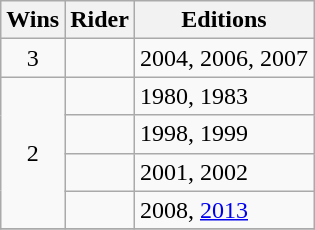<table class="wikitable">
<tr ---->
<th>Wins</th>
<th>Rider</th>
<th>Editions</th>
</tr>
<tr>
<td align=center>3</td>
<td></td>
<td>2004, 2006, 2007</td>
</tr>
<tr>
<td align=center rowspan= 4>2</td>
<td></td>
<td>1980, 1983</td>
</tr>
<tr>
<td></td>
<td>1998, 1999</td>
</tr>
<tr>
<td></td>
<td>2001, 2002</td>
</tr>
<tr>
<td></td>
<td>2008, <a href='#'>2013</a></td>
</tr>
<tr>
</tr>
</table>
